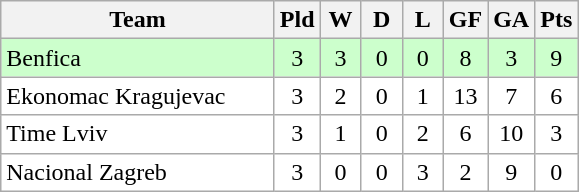<table class="wikitable" style="text-align: center;">
<tr>
<th width="175">Team</th>
<th width="20">Pld</th>
<th width="20">W</th>
<th width="20">D</th>
<th width="20">L</th>
<th width="20">GF</th>
<th width="20">GA</th>
<th width="20">Pts</th>
</tr>
<tr bgcolor="#ccffcc">
<td align="left"> Benfica</td>
<td>3</td>
<td>3</td>
<td>0</td>
<td>0</td>
<td>8</td>
<td>3</td>
<td>9</td>
</tr>
<tr bgcolor=ffffff>
<td align="left"> Ekonomac Kragujevac</td>
<td>3</td>
<td>2</td>
<td>0</td>
<td>1</td>
<td>13</td>
<td>7</td>
<td>6</td>
</tr>
<tr bgcolor=ffffff>
<td align="left"> Time Lviv</td>
<td>3</td>
<td>1</td>
<td>0</td>
<td>2</td>
<td>6</td>
<td>10</td>
<td>3</td>
</tr>
<tr bgcolor=ffffff>
<td align="left"> Nacional Zagreb</td>
<td>3</td>
<td>0</td>
<td>0</td>
<td>3</td>
<td>2</td>
<td>9</td>
<td>0</td>
</tr>
</table>
